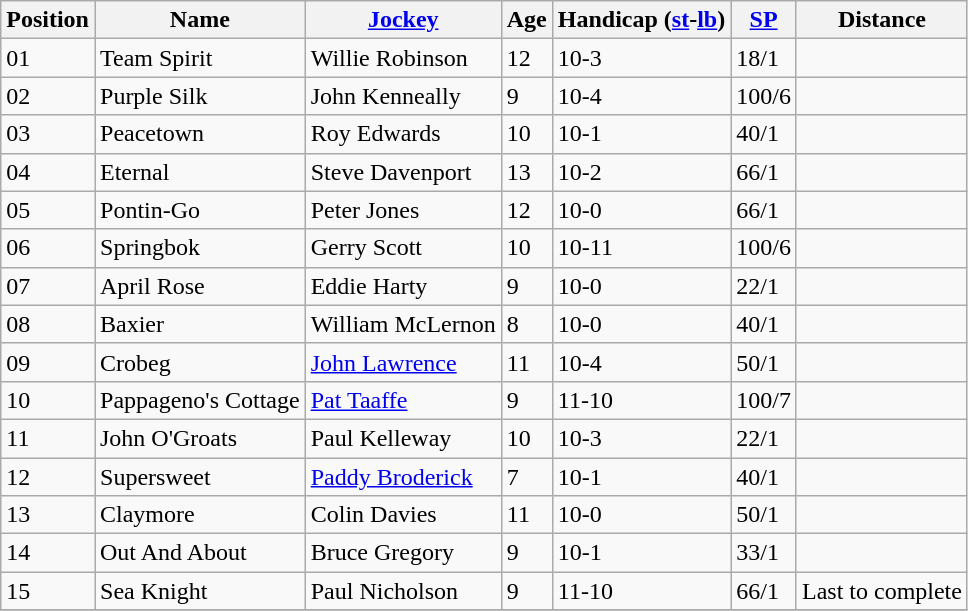<table class="wikitable sortable">
<tr>
<th>Position</th>
<th>Name</th>
<th><a href='#'>Jockey</a></th>
<th>Age</th>
<th>Handicap (<a href='#'>st</a>-<a href='#'>lb</a>)</th>
<th><a href='#'>SP</a></th>
<th>Distance</th>
</tr>
<tr>
<td>01</td>
<td>Team Spirit</td>
<td>Willie Robinson</td>
<td>12</td>
<td>10-3</td>
<td>18/1</td>
<td></td>
</tr>
<tr>
<td>02</td>
<td>Purple Silk</td>
<td>John Kenneally</td>
<td>9</td>
<td>10-4</td>
<td>100/6</td>
<td></td>
</tr>
<tr>
<td>03</td>
<td>Peacetown</td>
<td>Roy Edwards</td>
<td>10</td>
<td>10-1</td>
<td>40/1</td>
<td></td>
</tr>
<tr>
<td>04</td>
<td>Eternal</td>
<td>Steve Davenport</td>
<td>13</td>
<td>10-2</td>
<td>66/1</td>
<td></td>
</tr>
<tr>
<td>05</td>
<td>Pontin-Go</td>
<td>Peter Jones</td>
<td>12</td>
<td>10-0</td>
<td>66/1</td>
<td></td>
</tr>
<tr>
<td>06</td>
<td>Springbok</td>
<td>Gerry Scott</td>
<td>10</td>
<td>10-11</td>
<td>100/6</td>
<td></td>
</tr>
<tr>
<td>07</td>
<td>April Rose</td>
<td>Eddie Harty</td>
<td>9</td>
<td>10-0</td>
<td>22/1</td>
<td></td>
</tr>
<tr>
<td>08</td>
<td>Baxier</td>
<td>William McLernon</td>
<td>8</td>
<td>10-0</td>
<td>40/1</td>
<td></td>
</tr>
<tr>
<td>09</td>
<td>Crobeg</td>
<td><a href='#'>John Lawrence</a></td>
<td>11</td>
<td>10-4</td>
<td>50/1</td>
<td></td>
</tr>
<tr>
<td>10</td>
<td>Pappageno's Cottage</td>
<td><a href='#'>Pat Taaffe</a></td>
<td>9</td>
<td>11-10</td>
<td>100/7</td>
<td></td>
</tr>
<tr>
<td>11</td>
<td>John O'Groats</td>
<td>Paul Kelleway</td>
<td>10</td>
<td>10-3</td>
<td>22/1</td>
<td></td>
</tr>
<tr>
<td>12</td>
<td>Supersweet</td>
<td><a href='#'>Paddy Broderick</a></td>
<td>7</td>
<td>10-1</td>
<td>40/1</td>
<td></td>
</tr>
<tr>
<td>13</td>
<td>Claymore</td>
<td>Colin Davies</td>
<td>11</td>
<td>10-0</td>
<td>50/1</td>
<td></td>
</tr>
<tr>
<td>14</td>
<td>Out And About</td>
<td>Bruce Gregory</td>
<td>9</td>
<td>10-1</td>
<td>33/1</td>
<td></td>
</tr>
<tr>
<td>15</td>
<td>Sea Knight</td>
<td>Paul Nicholson</td>
<td>9</td>
<td>11-10</td>
<td>66/1</td>
<td>Last to complete</td>
</tr>
<tr>
</tr>
</table>
